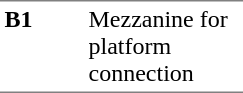<table border=0 cellspacing=0 cellpadding=3>
<tr>
<td style="border-bottom:solid 1px gray;border-top:solid 1px gray;" width=50 valign=top><strong>B1</strong></td>
<td style="border-top:solid 1px gray;border-bottom:solid 1px gray;" width=100 valign=top>Mezzanine for platform connection</td>
</tr>
</table>
